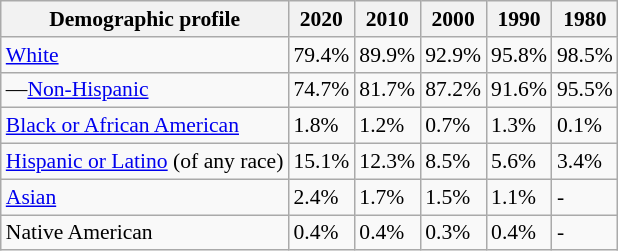<table class="wikitable sortable collapsible" style="font-size: 90%;">
<tr>
<th>Demographic profile</th>
<th>2020</th>
<th>2010</th>
<th>2000</th>
<th>1990</th>
<th>1980</th>
</tr>
<tr>
<td><a href='#'>White</a></td>
<td>79.4%</td>
<td>89.9%</td>
<td>92.9%</td>
<td>95.8%</td>
<td>98.5%</td>
</tr>
<tr>
<td>—<a href='#'>Non-Hispanic</a></td>
<td>74.7%</td>
<td>81.7%</td>
<td>87.2%</td>
<td>91.6%</td>
<td>95.5%</td>
</tr>
<tr>
<td><a href='#'>Black or African American</a></td>
<td>1.8%</td>
<td>1.2%</td>
<td>0.7%</td>
<td>1.3%</td>
<td>0.1%</td>
</tr>
<tr>
<td><a href='#'>Hispanic or Latino</a> (of any race)</td>
<td>15.1%</td>
<td>12.3%</td>
<td>8.5%</td>
<td>5.6%</td>
<td>3.4%</td>
</tr>
<tr>
<td><a href='#'>Asian</a></td>
<td>2.4%</td>
<td>1.7%</td>
<td>1.5%</td>
<td>1.1%</td>
<td>-</td>
</tr>
<tr>
<td>Native American</td>
<td>0.4%</td>
<td>0.4%</td>
<td>0.3%</td>
<td>0.4%</td>
<td>-</td>
</tr>
</table>
